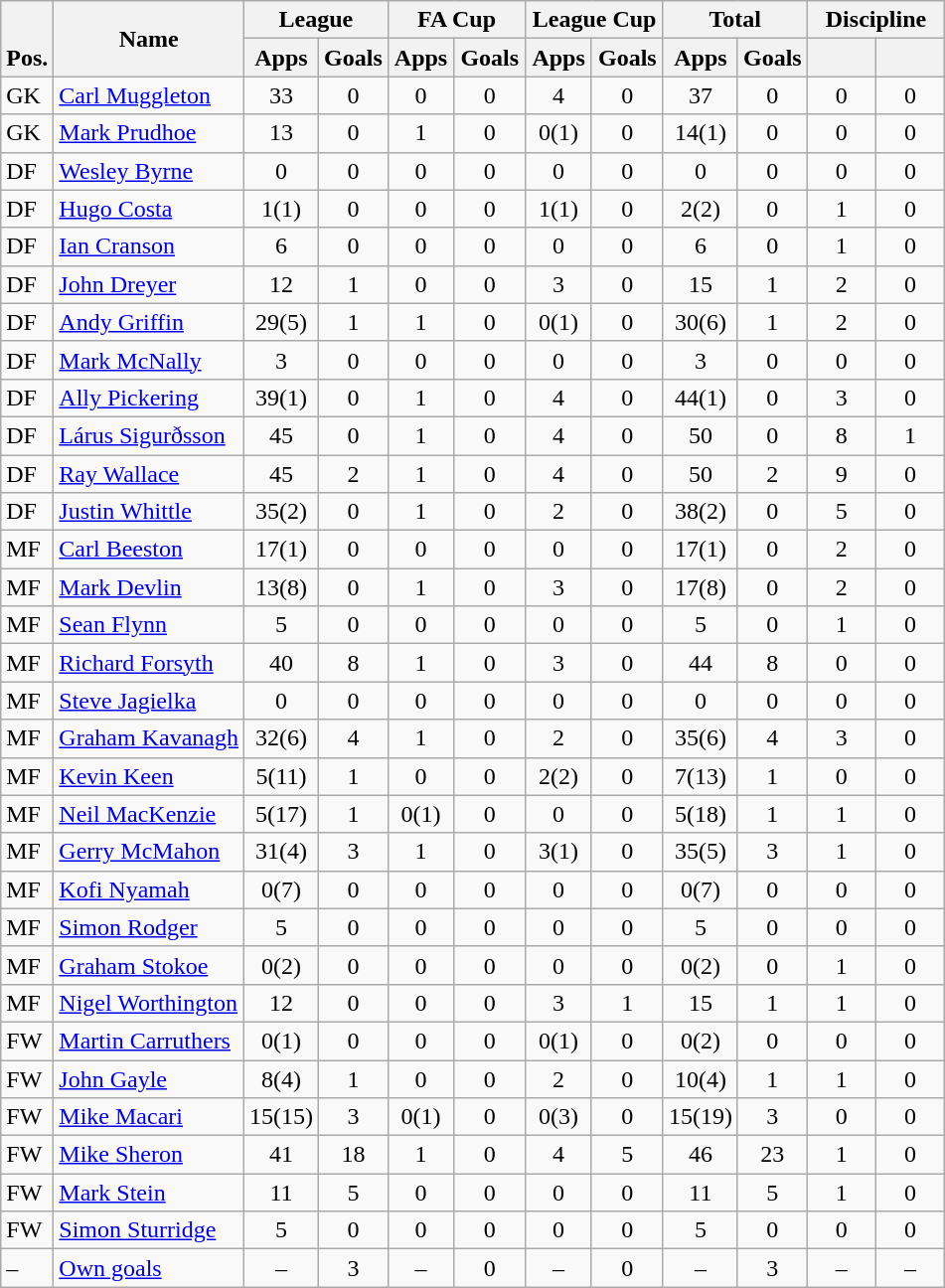<table class="wikitable" style="text-align:center">
<tr>
<th rowspan="2" valign="bottom">Pos.</th>
<th rowspan="2">Name</th>
<th colspan="2" width="85">League</th>
<th colspan="2" width="85">FA Cup</th>
<th colspan="2" width="85">League Cup</th>
<th colspan="2" width="85">Total</th>
<th colspan="2" width="85">Discipline</th>
</tr>
<tr>
<th>Apps</th>
<th>Goals</th>
<th>Apps</th>
<th>Goals</th>
<th>Apps</th>
<th>Goals</th>
<th>Apps</th>
<th>Goals</th>
<th></th>
<th></th>
</tr>
<tr>
<td align="left">GK</td>
<td align="left"> <a href='#'>Carl Muggleton</a></td>
<td>33</td>
<td>0</td>
<td>0</td>
<td>0</td>
<td>4</td>
<td>0</td>
<td>37</td>
<td>0</td>
<td>0</td>
<td>0</td>
</tr>
<tr>
<td align="left">GK</td>
<td align="left"> <a href='#'>Mark Prudhoe</a></td>
<td>13</td>
<td>0</td>
<td>1</td>
<td>0</td>
<td>0(1)</td>
<td>0</td>
<td>14(1)</td>
<td>0</td>
<td>0</td>
<td>0</td>
</tr>
<tr>
<td align="left">DF</td>
<td align="left"> <a href='#'>Wesley Byrne</a></td>
<td>0</td>
<td>0</td>
<td>0</td>
<td>0</td>
<td>0</td>
<td>0</td>
<td>0</td>
<td>0</td>
<td>0</td>
<td>0</td>
</tr>
<tr>
<td align="left">DF</td>
<td align="left"> <a href='#'>Hugo Costa</a></td>
<td>1(1)</td>
<td>0</td>
<td>0</td>
<td>0</td>
<td>1(1)</td>
<td>0</td>
<td>2(2)</td>
<td>0</td>
<td>1</td>
<td>0</td>
</tr>
<tr>
<td align="left">DF</td>
<td align="left"> <a href='#'>Ian Cranson</a></td>
<td>6</td>
<td>0</td>
<td>0</td>
<td>0</td>
<td>0</td>
<td>0</td>
<td>6</td>
<td>0</td>
<td>1</td>
<td>0</td>
</tr>
<tr>
<td align="left">DF</td>
<td align="left"> <a href='#'>John Dreyer</a></td>
<td>12</td>
<td>1</td>
<td>0</td>
<td>0</td>
<td>3</td>
<td>0</td>
<td>15</td>
<td>1</td>
<td>2</td>
<td>0</td>
</tr>
<tr>
<td align="left">DF</td>
<td align="left"> <a href='#'>Andy Griffin</a></td>
<td>29(5)</td>
<td>1</td>
<td>1</td>
<td>0</td>
<td>0(1)</td>
<td>0</td>
<td>30(6)</td>
<td>1</td>
<td>2</td>
<td>0</td>
</tr>
<tr>
<td align="left">DF</td>
<td align="left"> <a href='#'>Mark McNally</a></td>
<td>3</td>
<td>0</td>
<td>0</td>
<td>0</td>
<td>0</td>
<td>0</td>
<td>3</td>
<td>0</td>
<td>0</td>
<td>0</td>
</tr>
<tr>
<td align="left">DF</td>
<td align="left"> <a href='#'>Ally Pickering</a></td>
<td>39(1)</td>
<td>0</td>
<td>1</td>
<td>0</td>
<td>4</td>
<td>0</td>
<td>44(1)</td>
<td>0</td>
<td>3</td>
<td>0</td>
</tr>
<tr>
<td align="left">DF</td>
<td align="left"> <a href='#'>Lárus Sigurðsson</a></td>
<td>45</td>
<td>0</td>
<td>1</td>
<td>0</td>
<td>4</td>
<td>0</td>
<td>50</td>
<td>0</td>
<td>8</td>
<td>1</td>
</tr>
<tr>
<td align="left">DF</td>
<td align="left"> <a href='#'>Ray Wallace</a></td>
<td>45</td>
<td>2</td>
<td>1</td>
<td>0</td>
<td>4</td>
<td>0</td>
<td>50</td>
<td>2</td>
<td>9</td>
<td>0</td>
</tr>
<tr>
<td align="left">DF</td>
<td align="left"> <a href='#'>Justin Whittle</a></td>
<td>35(2)</td>
<td>0</td>
<td>1</td>
<td>0</td>
<td>2</td>
<td>0</td>
<td>38(2)</td>
<td>0</td>
<td>5</td>
<td>0</td>
</tr>
<tr>
<td align="left">MF</td>
<td align="left"> <a href='#'>Carl Beeston</a></td>
<td>17(1)</td>
<td>0</td>
<td>0</td>
<td>0</td>
<td>0</td>
<td>0</td>
<td>17(1)</td>
<td>0</td>
<td>2</td>
<td>0</td>
</tr>
<tr>
<td align="left">MF</td>
<td align="left"> <a href='#'>Mark Devlin</a></td>
<td>13(8)</td>
<td>0</td>
<td>1</td>
<td>0</td>
<td>3</td>
<td>0</td>
<td>17(8)</td>
<td>0</td>
<td>2</td>
<td>0</td>
</tr>
<tr>
<td align="left">MF</td>
<td align="left"> <a href='#'>Sean Flynn</a></td>
<td>5</td>
<td>0</td>
<td>0</td>
<td>0</td>
<td>0</td>
<td>0</td>
<td>5</td>
<td>0</td>
<td>1</td>
<td>0</td>
</tr>
<tr>
<td align="left">MF</td>
<td align="left"> <a href='#'>Richard Forsyth</a></td>
<td>40</td>
<td>8</td>
<td>1</td>
<td>0</td>
<td>3</td>
<td>0</td>
<td>44</td>
<td>8</td>
<td>0</td>
<td>0</td>
</tr>
<tr>
<td align="left">MF</td>
<td align="left"> <a href='#'>Steve Jagielka</a></td>
<td>0</td>
<td>0</td>
<td>0</td>
<td>0</td>
<td>0</td>
<td>0</td>
<td>0</td>
<td>0</td>
<td>0</td>
<td>0</td>
</tr>
<tr>
<td align="left">MF</td>
<td align="left"> <a href='#'>Graham Kavanagh</a></td>
<td>32(6)</td>
<td>4</td>
<td>1</td>
<td>0</td>
<td>2</td>
<td>0</td>
<td>35(6)</td>
<td>4</td>
<td>3</td>
<td>0</td>
</tr>
<tr>
<td align="left">MF</td>
<td align="left"> <a href='#'>Kevin Keen</a></td>
<td>5(11)</td>
<td>1</td>
<td>0</td>
<td>0</td>
<td>2(2)</td>
<td>0</td>
<td>7(13)</td>
<td>1</td>
<td>0</td>
<td>0</td>
</tr>
<tr>
<td align="left">MF</td>
<td align="left"> <a href='#'>Neil MacKenzie</a></td>
<td>5(17)</td>
<td>1</td>
<td>0(1)</td>
<td>0</td>
<td>0</td>
<td>0</td>
<td>5(18)</td>
<td>1</td>
<td>1</td>
<td>0</td>
</tr>
<tr>
<td align="left">MF</td>
<td align="left"> <a href='#'>Gerry McMahon</a></td>
<td>31(4)</td>
<td>3</td>
<td>1</td>
<td>0</td>
<td>3(1)</td>
<td>0</td>
<td>35(5)</td>
<td>3</td>
<td>1</td>
<td>0</td>
</tr>
<tr>
<td align="left">MF</td>
<td align="left"> <a href='#'>Kofi Nyamah</a></td>
<td>0(7)</td>
<td>0</td>
<td>0</td>
<td>0</td>
<td>0</td>
<td>0</td>
<td>0(7)</td>
<td>0</td>
<td>0</td>
<td>0</td>
</tr>
<tr>
<td align="left">MF</td>
<td align="left"> <a href='#'>Simon Rodger</a></td>
<td>5</td>
<td>0</td>
<td>0</td>
<td>0</td>
<td>0</td>
<td>0</td>
<td>5</td>
<td>0</td>
<td>0</td>
<td>0</td>
</tr>
<tr>
<td align="left">MF</td>
<td align="left"> <a href='#'>Graham Stokoe</a></td>
<td>0(2)</td>
<td>0</td>
<td>0</td>
<td>0</td>
<td>0</td>
<td>0</td>
<td>0(2)</td>
<td>0</td>
<td>1</td>
<td>0</td>
</tr>
<tr>
<td align="left">MF</td>
<td align="left"> <a href='#'>Nigel Worthington</a></td>
<td>12</td>
<td>0</td>
<td>0</td>
<td>0</td>
<td>3</td>
<td>1</td>
<td>15</td>
<td>1</td>
<td>1</td>
<td>0</td>
</tr>
<tr>
<td align="left">FW</td>
<td align="left"> <a href='#'>Martin Carruthers</a></td>
<td>0(1)</td>
<td>0</td>
<td>0</td>
<td>0</td>
<td>0(1)</td>
<td>0</td>
<td>0(2)</td>
<td>0</td>
<td>0</td>
<td>0</td>
</tr>
<tr>
<td align="left">FW</td>
<td align="left"> <a href='#'>John Gayle</a></td>
<td>8(4)</td>
<td>1</td>
<td>0</td>
<td>0</td>
<td>2</td>
<td>0</td>
<td>10(4)</td>
<td>1</td>
<td>1</td>
<td>0</td>
</tr>
<tr>
<td align="left">FW</td>
<td align="left"> <a href='#'>Mike Macari</a></td>
<td>15(15)</td>
<td>3</td>
<td>0(1)</td>
<td>0</td>
<td>0(3)</td>
<td>0</td>
<td>15(19)</td>
<td>3</td>
<td>0</td>
<td>0</td>
</tr>
<tr>
<td align="left">FW</td>
<td align="left"> <a href='#'>Mike Sheron</a></td>
<td>41</td>
<td>18</td>
<td>1</td>
<td>0</td>
<td>4</td>
<td>5</td>
<td>46</td>
<td>23</td>
<td>1</td>
<td>0</td>
</tr>
<tr>
<td align="left">FW</td>
<td align="left"> <a href='#'>Mark Stein</a></td>
<td>11</td>
<td>5</td>
<td>0</td>
<td>0</td>
<td>0</td>
<td>0</td>
<td>11</td>
<td>5</td>
<td>1</td>
<td>0</td>
</tr>
<tr>
<td align="left">FW</td>
<td align="left"> <a href='#'>Simon Sturridge</a></td>
<td>5</td>
<td>0</td>
<td>0</td>
<td>0</td>
<td>0</td>
<td>0</td>
<td>5</td>
<td>0</td>
<td>0</td>
<td>0</td>
</tr>
<tr>
<td align="left">–</td>
<td align="left"><a href='#'>Own goals</a></td>
<td>–</td>
<td>3</td>
<td>–</td>
<td>0</td>
<td>–</td>
<td>0</td>
<td>–</td>
<td>3</td>
<td>–</td>
<td>–</td>
</tr>
</table>
